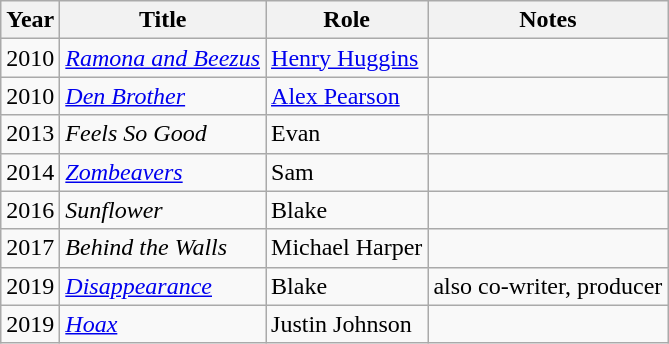<table class="wikitable">
<tr>
<th>Year</th>
<th>Title</th>
<th>Role</th>
<th class="unsortable">Notes</th>
</tr>
<tr>
<td>2010</td>
<td><em><a href='#'>Ramona and Beezus</a></em></td>
<td><a href='#'>Henry Huggins</a></td>
<td></td>
</tr>
<tr>
<td>2010</td>
<td><em><a href='#'>Den Brother</a></em></td>
<td><a href='#'>Alex Pearson</a></td>
</tr>
<tr>
<td>2013</td>
<td><em>Feels So Good</em></td>
<td>Evan</td>
<td></td>
</tr>
<tr>
<td>2014</td>
<td><em><a href='#'>Zombeavers</a></em></td>
<td>Sam</td>
<td></td>
</tr>
<tr>
<td>2016</td>
<td><em>Sunflower</em></td>
<td>Blake</td>
<td></td>
</tr>
<tr>
<td>2017</td>
<td><em>Behind the Walls</em></td>
<td>Michael Harper</td>
<td></td>
</tr>
<tr>
<td>2019</td>
<td><em><a href='#'>Disappearance</a></em></td>
<td>Blake</td>
<td>also co-writer, producer</td>
</tr>
<tr>
<td>2019</td>
<td><em><a href='#'>Hoax</a></em></td>
<td>Justin Johnson</td>
<td></td>
</tr>
</table>
